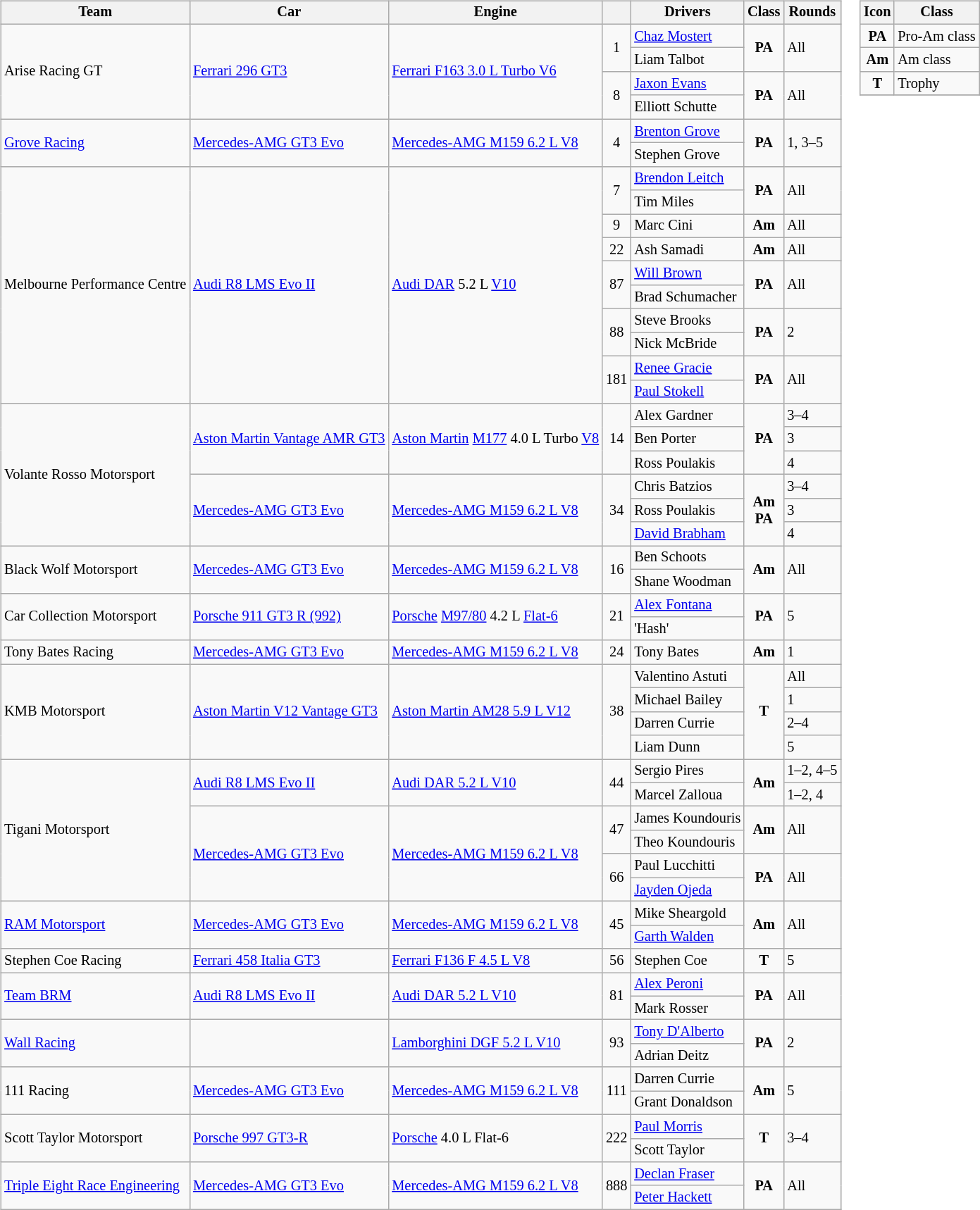<table>
<tr>
<td><br><table class="wikitable" style="font-size: 85%;">
<tr>
<th>Team</th>
<th>Car</th>
<th>Engine</th>
<th></th>
<th>Drivers</th>
<th>Class</th>
<th>Rounds</th>
</tr>
<tr>
<td rowspan="4"> Arise Racing GT</td>
<td rowspan="4"><a href='#'>Ferrari 296 GT3</a></td>
<td rowspan="4"><a href='#'>Ferrari F163 3.0 L Turbo V6</a></td>
<td rowspan="2" align="center">1</td>
<td> <a href='#'>Chaz Mostert</a></td>
<td rowspan="2" align="center"><strong><span>PA</span></strong></td>
<td rowspan="2">All</td>
</tr>
<tr>
<td> Liam Talbot</td>
</tr>
<tr>
<td rowspan="2" align="center">8</td>
<td> <a href='#'>Jaxon Evans</a></td>
<td rowspan="2" align="center"><strong><span>PA</span></strong></td>
<td rowspan="2">All</td>
</tr>
<tr>
<td> Elliott Schutte</td>
</tr>
<tr>
<td rowspan="2"> <a href='#'>Grove Racing</a></td>
<td rowspan="2"><a href='#'>Mercedes-AMG GT3 Evo</a></td>
<td rowspan="2"><a href='#'>Mercedes-AMG M159 6.2 L V8</a></td>
<td rowspan="2" align="center">4</td>
<td> <a href='#'>Brenton Grove</a></td>
<td rowspan="2" align="center"><strong><span>PA</span></strong></td>
<td rowspan="2">1, 3–5</td>
</tr>
<tr>
<td> Stephen Grove</td>
</tr>
<tr>
<td rowspan="10"> Melbourne Performance Centre</td>
<td rowspan="10"><a href='#'>Audi R8 LMS Evo II</a></td>
<td rowspan="10"><a href='#'>Audi DAR</a> 5.2 L <a href='#'>V10</a></td>
<td rowspan="2" align="center">7</td>
<td> <a href='#'>Brendon Leitch</a></td>
<td rowspan="2" align="center"><strong><span>PA</span></strong></td>
<td rowspan="2">All</td>
</tr>
<tr>
<td> Tim Miles</td>
</tr>
<tr>
<td align="center">9</td>
<td> Marc Cini</td>
<td align="center"><strong><span>Am</span></strong></td>
<td>All</td>
</tr>
<tr>
<td align="center">22</td>
<td> Ash Samadi</td>
<td align="center"><strong><span>Am</span></strong></td>
<td>All</td>
</tr>
<tr>
<td rowspan="2" align="center">87</td>
<td> <a href='#'>Will Brown</a></td>
<td rowspan="2" align="center"><strong><span>PA</span></strong></td>
<td rowspan="2">All</td>
</tr>
<tr>
<td> Brad Schumacher</td>
</tr>
<tr>
<td rowspan="2" align="center">88</td>
<td> Steve Brooks</td>
<td rowspan="2" align="center"><strong><span>PA</span></strong></td>
<td rowspan="2">2</td>
</tr>
<tr>
<td> Nick McBride</td>
</tr>
<tr>
<td rowspan="2" align="center">181</td>
<td> <a href='#'>Renee Gracie</a></td>
<td rowspan="2" align="center"><strong><span>PA</span></strong></td>
<td rowspan="2">All</td>
</tr>
<tr>
<td> <a href='#'>Paul Stokell</a></td>
</tr>
<tr>
<td rowspan="6"> Volante Rosso Motorsport</td>
<td rowspan="3"><a href='#'>Aston Martin Vantage AMR GT3</a></td>
<td rowspan="3"><a href='#'>Aston Martin</a> <a href='#'>M177</a> 4.0 L Turbo <a href='#'>V8</a></td>
<td rowspan="3" align="center">14</td>
<td> Alex Gardner</td>
<td rowspan="3" align="center"><strong><span>PA</span></strong></td>
<td>3–4</td>
</tr>
<tr>
<td> Ben Porter</td>
<td>3</td>
</tr>
<tr>
<td> Ross Poulakis</td>
<td>4</td>
</tr>
<tr>
<td rowspan="3"><a href='#'>Mercedes-AMG GT3 Evo</a></td>
<td rowspan="3"><a href='#'>Mercedes-AMG M159 6.2 L V8</a></td>
<td rowspan="3" align="center">34</td>
<td> Chris Batzios</td>
<td nowrap rowspan="3" align="center"><strong><span>Am</span></strong> <small></small><br><strong><span>PA</span></strong> <small></small></td>
<td>3–4</td>
</tr>
<tr>
<td> Ross Poulakis</td>
<td>3</td>
</tr>
<tr>
<td> <a href='#'>David Brabham</a></td>
<td>4</td>
</tr>
<tr>
<td rowspan="2"> Black Wolf Motorsport</td>
<td rowspan="2"><a href='#'>Mercedes-AMG GT3 Evo</a></td>
<td rowspan="2"><a href='#'>Mercedes-AMG M159 6.2 L V8</a></td>
<td rowspan="2" align="center">16</td>
<td> Ben Schoots</td>
<td rowspan="2" align="center"><strong><span>Am</span></strong></td>
<td rowspan="2">All</td>
</tr>
<tr>
<td> Shane Woodman</td>
</tr>
<tr>
<td rowspan="2"> Car Collection Motorsport</td>
<td rowspan="2"><a href='#'>Porsche 911 GT3 R (992)</a></td>
<td rowspan="2"><a href='#'>Porsche</a> <a href='#'>M97/80</a> 4.2 L <a href='#'>Flat-6</a></td>
<td rowspan="2" align="center">21</td>
<td> <a href='#'>Alex Fontana</a></td>
<td rowspan="2" align="center"><strong><span>PA</span></strong></td>
<td rowspan="2">5</td>
</tr>
<tr>
<td> 'Hash'</td>
</tr>
<tr>
<td> Tony Bates Racing</td>
<td><a href='#'>Mercedes-AMG GT3 Evo</a></td>
<td><a href='#'>Mercedes-AMG M159 6.2 L V8</a></td>
<td align="center">24</td>
<td> Tony Bates</td>
<td align="center"><strong><span>Am</span></strong></td>
<td>1</td>
</tr>
<tr>
<td rowspan="4"> KMB Motorsport</td>
<td rowspan="4"><a href='#'>Aston Martin V12 Vantage GT3</a></td>
<td rowspan="4"><a href='#'>Aston Martin AM28 5.9 L V12</a></td>
<td rowspan="4" align="center">38</td>
<td> Valentino Astuti</td>
<td rowspan="4" align="center"><strong><span>T</span></strong></td>
<td>All</td>
</tr>
<tr>
<td> Michael Bailey</td>
<td>1</td>
</tr>
<tr>
<td> Darren Currie</td>
<td>2–4</td>
</tr>
<tr>
<td> Liam Dunn</td>
<td>5</td>
</tr>
<tr>
<td rowspan="6"> Tigani Motorsport</td>
<td rowspan="2"><a href='#'>Audi R8 LMS Evo II</a></td>
<td rowspan="2"><a href='#'>Audi DAR 5.2 L V10</a></td>
<td rowspan="2" align="center">44</td>
<td> Sergio Pires</td>
<td rowspan="2" align="center"><strong><span>Am</span></strong></td>
<td>1–2, 4–5</td>
</tr>
<tr>
<td> Marcel Zalloua</td>
<td>1–2, 4</td>
</tr>
<tr>
<td rowspan="4"><a href='#'>Mercedes-AMG GT3 Evo</a></td>
<td rowspan="4"><a href='#'>Mercedes-AMG M159 6.2 L V8</a></td>
<td rowspan="2" align="center">47</td>
<td> James Koundouris</td>
<td rowspan="2" align="center"><strong><span>Am</span></strong></td>
<td rowspan="2">All</td>
</tr>
<tr>
<td> Theo Koundouris</td>
</tr>
<tr>
<td rowspan="2" align="center">66</td>
<td> Paul Lucchitti</td>
<td rowspan="2" align="center"><strong><span>PA</span></strong></td>
<td rowspan="2">All</td>
</tr>
<tr>
<td> <a href='#'>Jayden Ojeda</a></td>
</tr>
<tr>
<td rowspan="2"> <a href='#'>RAM Motorsport</a></td>
<td rowspan="2"><a href='#'>Mercedes-AMG GT3 Evo</a></td>
<td rowspan="2"><a href='#'>Mercedes-AMG M159 6.2 L V8</a></td>
<td rowspan="2" align="center">45</td>
<td> Mike Sheargold</td>
<td rowspan="2" align="center"><strong><span>Am</span></strong></td>
<td rowspan="2">All</td>
</tr>
<tr>
<td> <a href='#'>Garth Walden</a></td>
</tr>
<tr>
<td> Stephen Coe Racing</td>
<td><a href='#'>Ferrari 458 Italia GT3</a></td>
<td><a href='#'>Ferrari F136 F 4.5 L V8</a></td>
<td align="center">56</td>
<td> Stephen Coe</td>
<td align="center"><strong><span>T</span></strong></td>
<td>5</td>
</tr>
<tr>
<td rowspan="2"> <a href='#'>Team BRM</a></td>
<td rowspan="2"><a href='#'>Audi R8 LMS Evo II</a></td>
<td rowspan="2"><a href='#'>Audi DAR 5.2 L V10</a></td>
<td rowspan="2" align="center">81</td>
<td> <a href='#'>Alex Peroni</a></td>
<td rowspan="2" align="center"><strong><span>PA</span></strong></td>
<td rowspan="2">All</td>
</tr>
<tr>
<td> Mark Rosser</td>
</tr>
<tr>
<td rowspan="2"> <a href='#'>Wall Racing</a></td>
<td rowspan="2"></td>
<td rowspan="2"><a href='#'>Lamborghini DGF 5.2 L V10</a></td>
<td rowspan="2" align="center">93</td>
<td> <a href='#'>Tony D'Alberto</a></td>
<td rowspan="2" align="center"><strong><span>PA</span></strong></td>
<td rowspan="2">2</td>
</tr>
<tr>
<td> Adrian Deitz</td>
</tr>
<tr>
<td rowspan="2"> 111 Racing</td>
<td rowspan="2"><a href='#'>Mercedes-AMG GT3 Evo</a></td>
<td rowspan="2"><a href='#'>Mercedes-AMG M159 6.2 L V8</a></td>
<td rowspan="2" align="center">111</td>
<td> Darren Currie</td>
<td rowspan="2" align="center"><strong><span>Am</span></strong></td>
<td rowspan="2">5</td>
</tr>
<tr>
<td> Grant Donaldson</td>
</tr>
<tr>
<td rowspan="2"> Scott Taylor Motorsport</td>
<td rowspan="2"><a href='#'>Porsche 997 GT3-R</a></td>
<td rowspan="2"><a href='#'>Porsche</a> 4.0 L Flat-6</td>
<td rowspan="2" align="center">222</td>
<td> <a href='#'>Paul Morris</a></td>
<td rowspan="2" align="center"><strong><span>T</span></strong></td>
<td rowspan="2">3–4</td>
</tr>
<tr>
<td> Scott Taylor</td>
</tr>
<tr>
<td rowspan="2"> <a href='#'>Triple Eight Race Engineering</a></td>
<td rowspan="2"><a href='#'>Mercedes-AMG GT3 Evo</a></td>
<td rowspan="2"><a href='#'>Mercedes-AMG M159 6.2 L V8</a></td>
<td rowspan="2" align="center">888</td>
<td> <a href='#'>Declan Fraser</a></td>
<td rowspan="2" align="center"><strong><span>PA</span></strong></td>
<td rowspan="2">All</td>
</tr>
<tr>
<td> <a href='#'>Peter Hackett</a></td>
</tr>
</table>
</td>
<td valign="top"><br><table class="wikitable" style="font-size:85%;">
<tr>
<th>Icon</th>
<th>Class</th>
</tr>
<tr>
<td align=center><strong><span>PA</span></strong></td>
<td>Pro-Am class</td>
</tr>
<tr>
<td align=center><strong><span>Am</span></strong></td>
<td>Am class</td>
</tr>
<tr>
<td align=center><strong><span>T</span></strong></td>
<td>Trophy</td>
</tr>
<tr>
</tr>
</table>
</td>
</tr>
</table>
